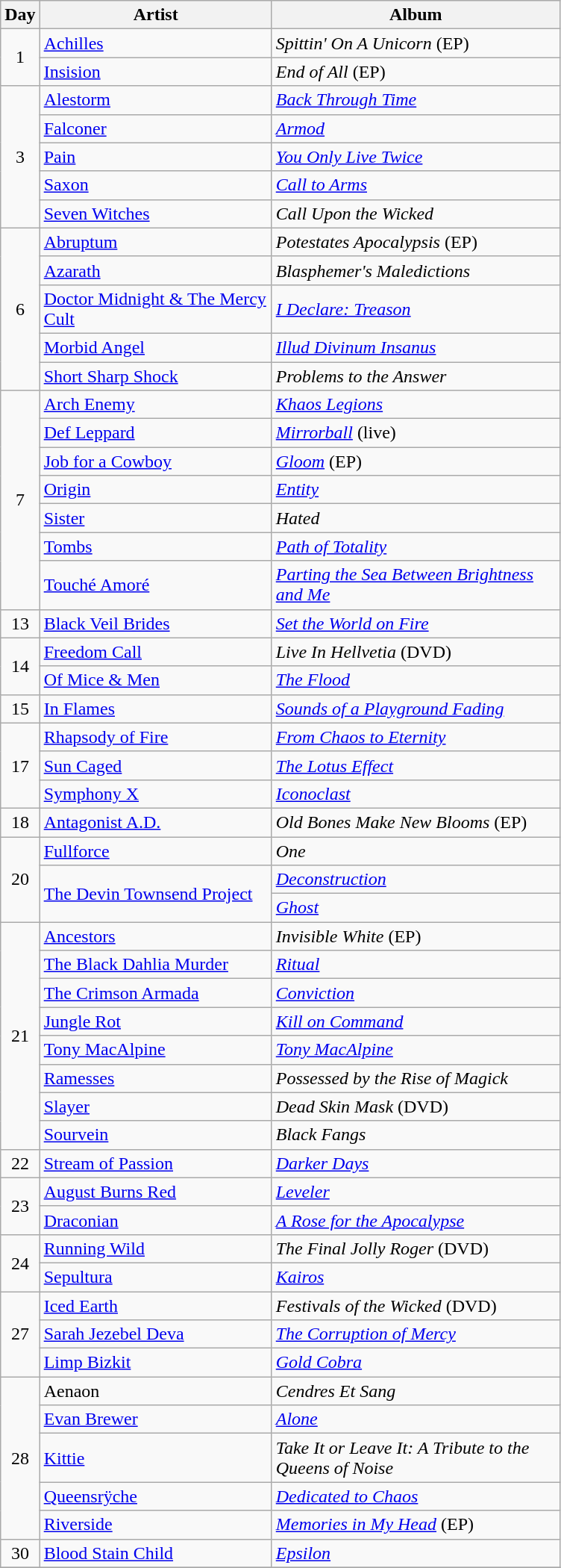<table class="wikitable" border="1">
<tr>
<th width="20">Day</th>
<th width="200">Artist</th>
<th width="250">Album</th>
</tr>
<tr>
<td align="center" rowspan="2">1</td>
<td><a href='#'>Achilles</a></td>
<td><em>Spittin' On A Unicorn</em> (EP)</td>
</tr>
<tr>
<td><a href='#'>Insision</a></td>
<td><em>End of All</em> (EP)</td>
</tr>
<tr>
<td align="center" rowspan="5">3</td>
<td><a href='#'>Alestorm</a></td>
<td><em><a href='#'>Back Through Time</a></em></td>
</tr>
<tr>
<td><a href='#'>Falconer</a></td>
<td><em><a href='#'>Armod</a></em></td>
</tr>
<tr>
<td><a href='#'>Pain</a></td>
<td><em><a href='#'>You Only Live Twice</a></em></td>
</tr>
<tr>
<td><a href='#'>Saxon</a></td>
<td><em><a href='#'>Call to Arms</a></em></td>
</tr>
<tr>
<td><a href='#'>Seven Witches</a></td>
<td><em>Call Upon the Wicked</em></td>
</tr>
<tr>
<td align="center" rowspan="5">6</td>
<td><a href='#'>Abruptum</a></td>
<td><em>Potestates Apocalypsis</em> (EP)</td>
</tr>
<tr>
<td><a href='#'>Azarath</a></td>
<td><em>Blasphemer's Maledictions</em></td>
</tr>
<tr>
<td><a href='#'>Doctor Midnight & The Mercy Cult</a></td>
<td><em><a href='#'>I Declare: Treason</a></em></td>
</tr>
<tr>
<td><a href='#'>Morbid Angel</a></td>
<td><em><a href='#'>Illud Divinum Insanus</a></em></td>
</tr>
<tr>
<td><a href='#'>Short Sharp Shock</a></td>
<td><em>Problems to the Answer</em></td>
</tr>
<tr>
<td rowspan="7" align="center">7</td>
<td><a href='#'>Arch Enemy</a></td>
<td><em><a href='#'>Khaos Legions</a></em></td>
</tr>
<tr>
<td><a href='#'>Def Leppard</a></td>
<td><em><a href='#'>Mirrorball</a></em> (live)</td>
</tr>
<tr>
<td><a href='#'>Job for a Cowboy</a></td>
<td><em><a href='#'>Gloom</a></em> (EP)</td>
</tr>
<tr>
<td><a href='#'>Origin</a></td>
<td><em><a href='#'>Entity</a></em></td>
</tr>
<tr>
<td><a href='#'>Sister</a></td>
<td><em>Hated</em></td>
</tr>
<tr>
<td><a href='#'>Tombs</a></td>
<td><em><a href='#'>Path of Totality</a></em></td>
</tr>
<tr>
<td><a href='#'>Touché Amoré</a></td>
<td><em><a href='#'>Parting the Sea Between Brightness and Me</a></em></td>
</tr>
<tr>
<td align="center" rowspan="1">13</td>
<td><a href='#'>Black Veil Brides</a></td>
<td><em><a href='#'>Set the World on Fire</a></em></td>
</tr>
<tr>
<td align="center" rowspan="2">14</td>
<td><a href='#'>Freedom Call</a></td>
<td><em>Live In Hellvetia</em> (DVD)</td>
</tr>
<tr>
<td><a href='#'>Of Mice & Men</a></td>
<td><em><a href='#'>The Flood</a></em></td>
</tr>
<tr>
<td align="center" rowspan="1">15</td>
<td><a href='#'>In Flames</a></td>
<td><em><a href='#'>Sounds of a Playground Fading</a></em></td>
</tr>
<tr>
<td align="center" rowspan="3">17</td>
<td><a href='#'>Rhapsody of Fire</a></td>
<td><em><a href='#'>From Chaos to Eternity</a></em></td>
</tr>
<tr>
<td><a href='#'>Sun Caged</a></td>
<td><em><a href='#'>The Lotus Effect</a></em></td>
</tr>
<tr>
<td><a href='#'>Symphony X</a></td>
<td><em><a href='#'>Iconoclast</a></em></td>
</tr>
<tr>
<td align="center" rowspan="1">18</td>
<td><a href='#'>Antagonist A.D.</a></td>
<td><em>Old Bones Make New Blooms</em> (EP)</td>
</tr>
<tr>
<td align="center" rowspan="3">20</td>
<td><a href='#'>Fullforce</a></td>
<td><em>One</em></td>
</tr>
<tr>
<td rowspan="2"><a href='#'>The Devin Townsend Project</a></td>
<td><em><a href='#'>Deconstruction</a></em></td>
</tr>
<tr>
<td><em><a href='#'>Ghost</a></em></td>
</tr>
<tr>
<td align="center" rowspan="8">21</td>
<td><a href='#'>Ancestors</a></td>
<td><em>Invisible White</em> (EP)</td>
</tr>
<tr>
<td><a href='#'>The Black Dahlia Murder</a></td>
<td><em><a href='#'>Ritual</a></em></td>
</tr>
<tr>
<td><a href='#'>The Crimson Armada</a></td>
<td><em><a href='#'>Conviction</a></em></td>
</tr>
<tr>
<td><a href='#'>Jungle Rot</a></td>
<td><em><a href='#'>Kill on Command</a></em></td>
</tr>
<tr>
<td><a href='#'>Tony MacAlpine</a></td>
<td><em><a href='#'>Tony MacAlpine</a></em></td>
</tr>
<tr>
<td><a href='#'>Ramesses</a></td>
<td><em>Possessed by the Rise of Magick</em></td>
</tr>
<tr>
<td><a href='#'>Slayer</a></td>
<td><em>Dead Skin Mask</em> (DVD)</td>
</tr>
<tr>
<td><a href='#'>Sourvein</a></td>
<td><em>Black Fangs</em></td>
</tr>
<tr>
<td align="center" rowspan="1">22</td>
<td><a href='#'>Stream of Passion</a></td>
<td><em><a href='#'>Darker Days</a></em></td>
</tr>
<tr>
<td align="center" rowspan="2">23</td>
<td><a href='#'>August Burns Red</a></td>
<td><em><a href='#'>Leveler</a></em></td>
</tr>
<tr>
<td><a href='#'>Draconian</a></td>
<td><em><a href='#'>A Rose for the Apocalypse</a></em></td>
</tr>
<tr>
<td align="center" rowspan="2">24</td>
<td><a href='#'>Running Wild</a></td>
<td><em>The Final Jolly Roger</em> (DVD)</td>
</tr>
<tr>
<td><a href='#'>Sepultura</a></td>
<td><em><a href='#'>Kairos</a></em></td>
</tr>
<tr>
<td align="center" rowspan="3">27</td>
<td><a href='#'>Iced Earth</a></td>
<td><em>Festivals of the Wicked</em> (DVD)</td>
</tr>
<tr>
<td><a href='#'>Sarah Jezebel Deva</a></td>
<td><em><a href='#'>The Corruption of Mercy</a></em></td>
</tr>
<tr>
<td><a href='#'>Limp Bizkit</a></td>
<td><em><a href='#'>Gold Cobra</a></em></td>
</tr>
<tr>
<td align="center" rowspan="5">28</td>
<td>Aenaon</td>
<td><em>Cendres Et Sang</em></td>
</tr>
<tr>
<td><a href='#'>Evan Brewer</a></td>
<td><em><a href='#'>Alone</a></em></td>
</tr>
<tr>
<td><a href='#'>Kittie</a></td>
<td><em>Take It or Leave It: A Tribute to the Queens of Noise</em></td>
</tr>
<tr>
<td><a href='#'>Queensrÿche</a></td>
<td><em><a href='#'>Dedicated to Chaos</a></em></td>
</tr>
<tr>
<td><a href='#'>Riverside</a></td>
<td><em><a href='#'>Memories in My Head</a></em> (EP)</td>
</tr>
<tr>
<td align="center" rowspan="1">30</td>
<td><a href='#'>Blood Stain Child</a></td>
<td><em><a href='#'>Εpsilon</a></em></td>
</tr>
<tr>
</tr>
</table>
